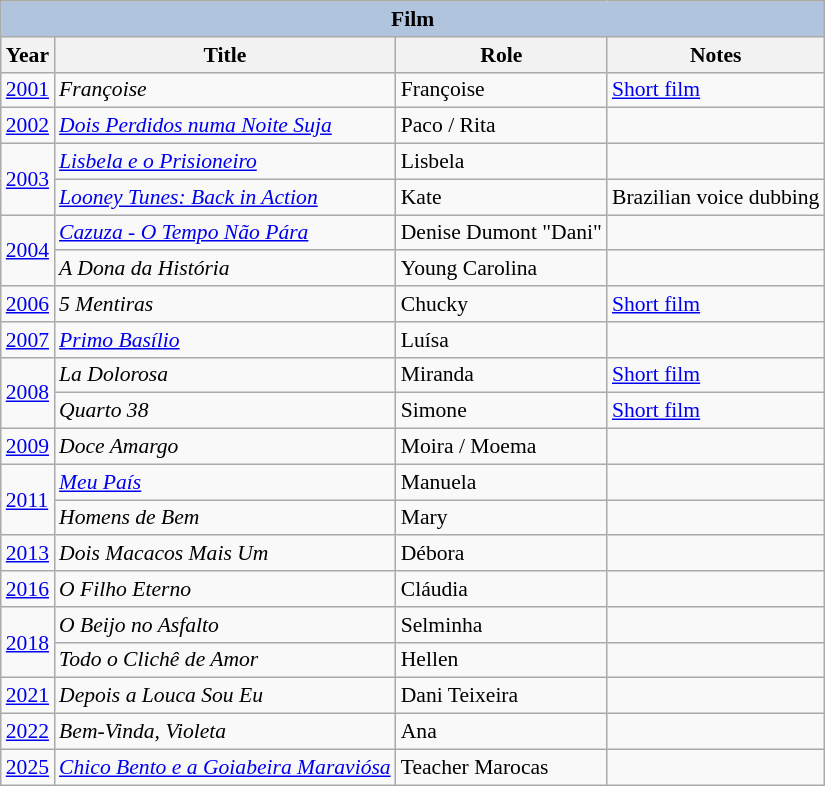<table class="wikitable" style="font-size: 90%;">
<tr>
<th colspan="4" style="background: LightSteelBlue;">Film</th>
</tr>
<tr>
<th>Year</th>
<th>Title</th>
<th>Role</th>
<th>Notes</th>
</tr>
<tr>
<td><a href='#'>2001</a></td>
<td><em>Françoise</em></td>
<td>Françoise</td>
<td><a href='#'>Short film</a></td>
</tr>
<tr>
<td><a href='#'>2002</a></td>
<td><em><a href='#'>Dois Perdidos numa Noite Suja</a></em></td>
<td>Paco / Rita</td>
<td></td>
</tr>
<tr>
<td rowspan="2"><a href='#'>2003</a></td>
<td><em><a href='#'>Lisbela e o Prisioneiro</a></em></td>
<td>Lisbela</td>
<td></td>
</tr>
<tr>
<td><em><a href='#'>Looney Tunes: Back in Action</a></em></td>
<td>Kate</td>
<td>Brazilian voice dubbing</td>
</tr>
<tr>
<td rowspan="2"><a href='#'>2004</a></td>
<td><em><a href='#'>Cazuza - O Tempo Não Pára</a></em></td>
<td>Denise Dumont "Dani"</td>
<td></td>
</tr>
<tr>
<td><em>A Dona da História</em></td>
<td>Young Carolina</td>
<td></td>
</tr>
<tr>
<td><a href='#'>2006</a></td>
<td><em>5 Mentiras</em></td>
<td>Chucky</td>
<td><a href='#'>Short film</a></td>
</tr>
<tr>
<td><a href='#'>2007</a></td>
<td><em><a href='#'>Primo Basílio</a></em></td>
<td>Luísa</td>
<td></td>
</tr>
<tr>
<td rowspan="2"><a href='#'>2008</a></td>
<td><em>La Dolorosa</em></td>
<td>Miranda</td>
<td><a href='#'>Short film</a></td>
</tr>
<tr>
<td><em>Quarto 38</em></td>
<td>Simone</td>
<td><a href='#'>Short film</a></td>
</tr>
<tr>
<td><a href='#'>2009</a></td>
<td><em>Doce Amargo</em></td>
<td>Moira / Moema</td>
<td></td>
</tr>
<tr>
<td rowspan="2"><a href='#'>2011</a></td>
<td><em><a href='#'>Meu País</a></em></td>
<td>Manuela</td>
<td></td>
</tr>
<tr>
<td><em>Homens de Bem</em></td>
<td>Mary</td>
<td></td>
</tr>
<tr>
<td><a href='#'>2013</a></td>
<td><em>Dois Macacos Mais Um</em></td>
<td>Débora</td>
<td></td>
</tr>
<tr>
<td><a href='#'>2016</a></td>
<td><em>O Filho Eterno</em></td>
<td>Cláudia</td>
<td></td>
</tr>
<tr>
<td rowspan="2"><a href='#'>2018</a></td>
<td><em>O Beijo no Asfalto</em></td>
<td>Selminha</td>
<td></td>
</tr>
<tr>
<td><em>Todo o Clichê de Amor</em></td>
<td>Hellen</td>
<td></td>
</tr>
<tr>
<td><a href='#'>2021</a></td>
<td><em>Depois a Louca Sou Eu</em></td>
<td>Dani Teixeira</td>
<td></td>
</tr>
<tr>
<td><a href='#'>2022</a></td>
<td><em>Bem-Vinda, Violeta</em></td>
<td>Ana</td>
<td></td>
</tr>
<tr>
<td><a href='#'>2025</a></td>
<td><em><a href='#'>Chico Bento e a Goiabeira Maraviósa</a></em></td>
<td>Teacher Marocas</td>
<td></td>
</tr>
</table>
